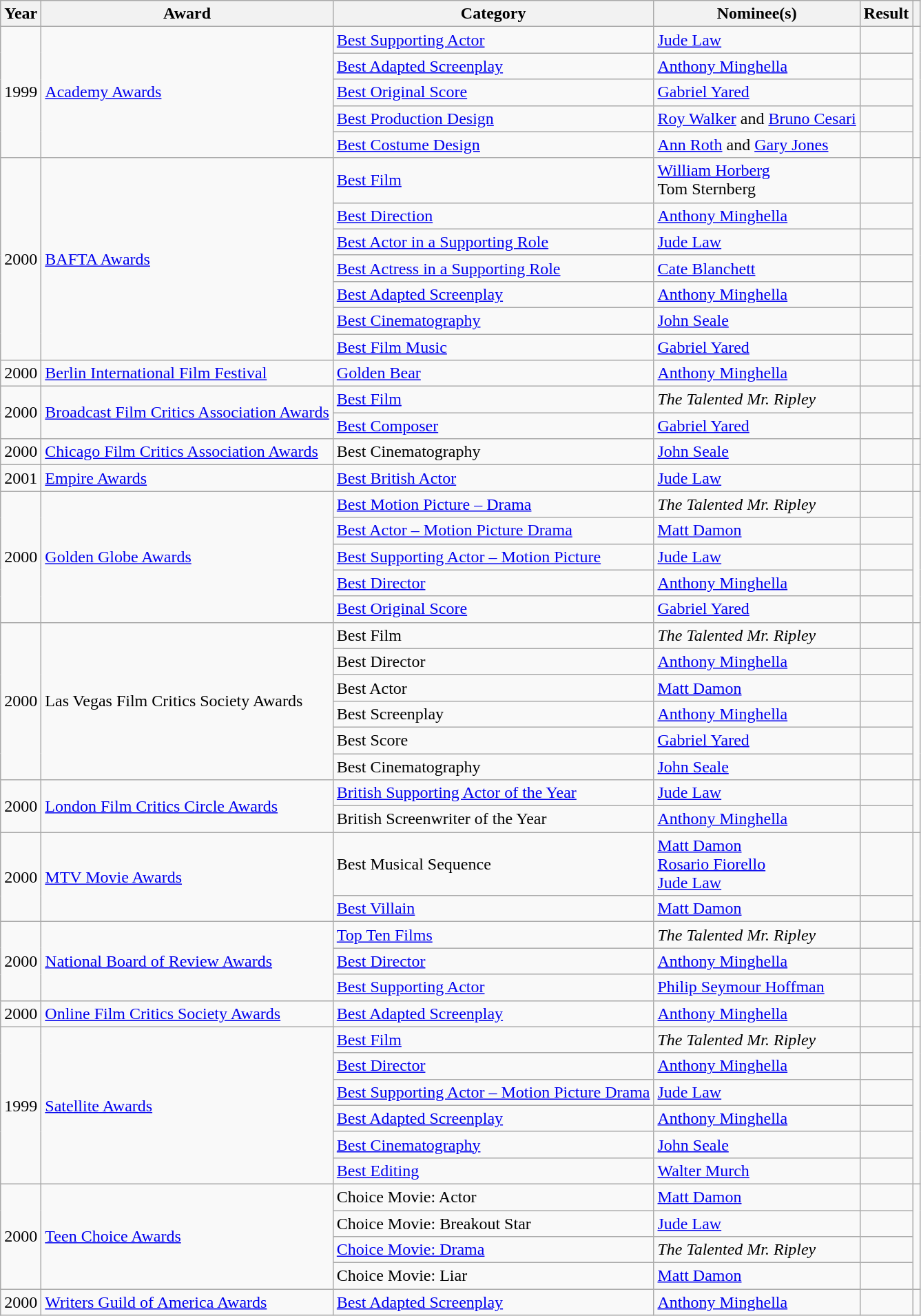<table class="wikitable sortable">
<tr>
<th scope="col">Year</th>
<th scope="col">Award</th>
<th scope="col">Category</th>
<th scope="col">Nominee(s)</th>
<th scope="col">Result</th>
<th scope="col"></th>
</tr>
<tr>
<td rowspan="5">1999</td>
<td rowspan="5"><a href='#'>Academy Awards</a></td>
<td><a href='#'>Best Supporting Actor</a></td>
<td data-sort-value="Law, Jude"><a href='#'>Jude Law</a></td>
<td></td>
<td rowspan="5"></td>
</tr>
<tr>
<td><a href='#'>Best Adapted Screenplay</a></td>
<td data-sort-value="Minghella, Anthony"><a href='#'>Anthony Minghella</a></td>
<td></td>
</tr>
<tr>
<td><a href='#'>Best Original Score</a></td>
<td data-sort-value="Yared, Gabriel"><a href='#'>Gabriel Yared</a></td>
<td></td>
</tr>
<tr>
<td><a href='#'>Best Production Design</a></td>
<td><a href='#'>Roy Walker</a> and <a href='#'>Bruno Cesari</a></td>
<td></td>
</tr>
<tr>
<td><a href='#'>Best Costume Design</a></td>
<td><a href='#'>Ann Roth</a> and <a href='#'>Gary Jones</a></td>
<td></td>
</tr>
<tr>
<td rowspan="7">2000</td>
<td rowspan="7"><a href='#'>BAFTA Awards</a></td>
<td><a href='#'>Best Film</a></td>
<td data-sort-value="Seale, John"><a href='#'>William Horberg</a><br>Tom Sternberg</td>
<td></td>
<td rowspan="7"></td>
</tr>
<tr>
<td><a href='#'>Best Direction</a></td>
<td data-sort-value="Minghella, Anthony"><a href='#'>Anthony Minghella</a></td>
<td></td>
</tr>
<tr>
<td><a href='#'>Best Actor in a Supporting Role</a></td>
<td data-sort-value="Law, Jude"><a href='#'>Jude Law</a></td>
<td></td>
</tr>
<tr>
<td><a href='#'>Best Actress in a Supporting Role</a></td>
<td data-sort-value="Blanchett, Cate"><a href='#'>Cate Blanchett</a></td>
<td></td>
</tr>
<tr>
<td><a href='#'>Best Adapted Screenplay</a></td>
<td><a href='#'>Anthony Minghella</a></td>
<td></td>
</tr>
<tr>
<td><a href='#'>Best Cinematography</a></td>
<td data-sort-value="Minghella, Anthony"><a href='#'>John Seale</a></td>
<td></td>
</tr>
<tr>
<td><a href='#'>Best Film Music</a></td>
<td data-sort-value="Yared, Gabriel"><a href='#'>Gabriel Yared</a></td>
<td></td>
</tr>
<tr>
<td>2000</td>
<td><a href='#'>Berlin International Film Festival</a></td>
<td><a href='#'>Golden Bear</a></td>
<td data-sort-value="Minghella, Anthony"><a href='#'>Anthony Minghella</a></td>
<td></td>
<td></td>
</tr>
<tr>
<td rowspan="2">2000</td>
<td rowspan="2"><a href='#'>Broadcast Film Critics Association Awards</a></td>
<td><a href='#'>Best Film</a></td>
<td><em>The Talented Mr. Ripley</em></td>
<td></td>
<td rowspan="2"></td>
</tr>
<tr>
<td><a href='#'>Best Composer</a></td>
<td data-sort-value="Talented Mr. Ripley, The"><a href='#'>Gabriel Yared</a></td>
<td></td>
</tr>
<tr>
<td>2000</td>
<td><a href='#'>Chicago Film Critics Association Awards</a></td>
<td>Best Cinematography</td>
<td data-sort-value="Seale, John"><a href='#'>John Seale</a></td>
<td></td>
<td></td>
</tr>
<tr>
<td>2001</td>
<td><a href='#'>Empire Awards</a></td>
<td><a href='#'>Best British Actor</a></td>
<td data-sort-value="Law, Jude"><a href='#'>Jude Law</a></td>
<td></td>
<td></td>
</tr>
<tr>
<td rowspan="5">2000</td>
<td rowspan="5"><a href='#'>Golden Globe Awards</a></td>
<td><a href='#'>Best Motion Picture – Drama</a></td>
<td data-sort-value="Minghella, Anthony"><em>The Talented Mr. Ripley</em></td>
<td></td>
<td rowspan="5"></td>
</tr>
<tr>
<td><a href='#'>Best Actor – Motion Picture Drama</a></td>
<td data-sort-value="Damon, Matt"><a href='#'>Matt Damon</a></td>
<td></td>
</tr>
<tr>
<td><a href='#'>Best Supporting Actor – Motion Picture</a></td>
<td><a href='#'>Jude Law</a></td>
<td></td>
</tr>
<tr>
<td><a href='#'>Best Director</a></td>
<td data-sort-value="Law, Jude"><a href='#'>Anthony Minghella</a></td>
<td></td>
</tr>
<tr>
<td><a href='#'>Best Original Score</a></td>
<td data-sort-value="Yared, Gabriel"><a href='#'>Gabriel Yared</a></td>
<td></td>
</tr>
<tr>
<td rowspan="6">2000</td>
<td rowspan="6">Las Vegas Film Critics Society Awards</td>
<td>Best Film</td>
<td><em>The Talented Mr. Ripley</em></td>
<td></td>
<td rowspan="6"></td>
</tr>
<tr>
<td>Best Director</td>
<td data-sort-value="Minghella, Anthony"><a href='#'>Anthony Minghella</a></td>
<td></td>
</tr>
<tr>
<td>Best Actor</td>
<td data-sort-value="Damon, Matt"><a href='#'>Matt Damon</a></td>
<td></td>
</tr>
<tr>
<td>Best Screenplay</td>
<td data-sort-value="Yared, Gabriel"><a href='#'>Anthony Minghella</a></td>
<td></td>
</tr>
<tr>
<td>Best Score</td>
<td data-sort-value="Seale, John"><a href='#'>Gabriel Yared</a></td>
<td></td>
</tr>
<tr>
<td>Best Cinematography</td>
<td><a href='#'>John Seale</a></td>
<td></td>
</tr>
<tr>
<td rowspan="2">2000</td>
<td rowspan="2"><a href='#'>London Film Critics Circle Awards</a></td>
<td><a href='#'>British Supporting Actor of the Year</a></td>
<td data-sort-value="Law, Jude"><a href='#'>Jude Law</a></td>
<td></td>
<td rowspan="2"></td>
</tr>
<tr>
<td>British Screenwriter of the Year</td>
<td data-sort-value="Minghella, Anthony"><a href='#'>Anthony Minghella</a></td>
<td></td>
</tr>
<tr>
<td rowspan="2">2000</td>
<td rowspan="2"><a href='#'>MTV Movie Awards</a></td>
<td>Best Musical Sequence</td>
<td data-sort-value="Damon, Matt"><a href='#'>Matt Damon</a><br><a href='#'>Rosario Fiorello</a><br><a href='#'>Jude Law</a></td>
<td></td>
<td rowspan="2"></td>
</tr>
<tr>
<td><a href='#'>Best Villain</a></td>
<td data-sort-value="Damon, Matt"><a href='#'>Matt Damon</a></td>
<td></td>
</tr>
<tr>
<td rowspan="3">2000</td>
<td rowspan="3"><a href='#'>National Board of Review Awards</a></td>
<td><a href='#'>Top Ten Films</a></td>
<td data-sort-value="Minghella, Anthony"><em>The Talented Mr. Ripley</em></td>
<td></td>
<td rowspan="3"></td>
</tr>
<tr>
<td><a href='#'>Best Director</a></td>
<td><a href='#'>Anthony Minghella</a></td>
<td></td>
</tr>
<tr>
<td><a href='#'>Best Supporting Actor</a></td>
<td data-sort-value="Hoffman, Philip Seymour"><a href='#'>Philip Seymour Hoffman</a></td>
<td></td>
</tr>
<tr>
<td>2000</td>
<td><a href='#'>Online Film Critics Society Awards</a></td>
<td><a href='#'>Best Adapted Screenplay</a></td>
<td data-sort-value="Minghella, Anthony"><a href='#'>Anthony Minghella</a></td>
<td></td>
<td></td>
</tr>
<tr>
<td rowspan="6">1999</td>
<td rowspan="6"><a href='#'>Satellite Awards</a></td>
<td><a href='#'>Best Film</a></td>
<td data-sort-value="Seale, John"><em>The Talented Mr. Ripley</em></td>
<td></td>
<td rowspan="6"></td>
</tr>
<tr>
<td><a href='#'>Best Director</a></td>
<td data-sort-value="Minghella, Anthony"><a href='#'>Anthony Minghella</a></td>
<td></td>
</tr>
<tr>
<td><a href='#'>Best Supporting Actor – Motion Picture Drama</a></td>
<td data-sort-value="Murch, Walter"><a href='#'>Jude Law</a></td>
<td></td>
</tr>
<tr>
<td><a href='#'>Best Adapted Screenplay</a></td>
<td><a href='#'>Anthony Minghella</a></td>
<td></td>
</tr>
<tr>
<td><a href='#'>Best Cinematography</a></td>
<td><a href='#'>John Seale</a></td>
<td></td>
</tr>
<tr>
<td><a href='#'>Best Editing</a></td>
<td data-sort-value="Minghella, Anthony"><a href='#'>Walter Murch</a></td>
<td></td>
</tr>
<tr>
<td rowspan="4">2000</td>
<td rowspan="4"><a href='#'>Teen Choice Awards</a></td>
<td>Choice Movie: Actor</td>
<td data-sort-value="Damon, Matt"><a href='#'>Matt Damon</a></td>
<td></td>
<td rowspan="4"></td>
</tr>
<tr>
<td>Choice Movie: Breakout Star</td>
<td data-sort-value="Law, Jude"><a href='#'>Jude Law</a></td>
<td></td>
</tr>
<tr>
<td><a href='#'>Choice Movie: Drama</a></td>
<td><em>The Talented Mr. Ripley</em></td>
<td></td>
</tr>
<tr>
<td>Choice Movie: Liar</td>
<td data-sort-value="Damon, Matt"><a href='#'>Matt Damon</a></td>
<td></td>
</tr>
<tr>
<td>2000</td>
<td><a href='#'>Writers Guild of America Awards</a></td>
<td><a href='#'>Best Adapted Screenplay</a></td>
<td data-sort-value="Minghella, Anthony"><a href='#'>Anthony Minghella</a></td>
<td></td>
<td></td>
</tr>
</table>
